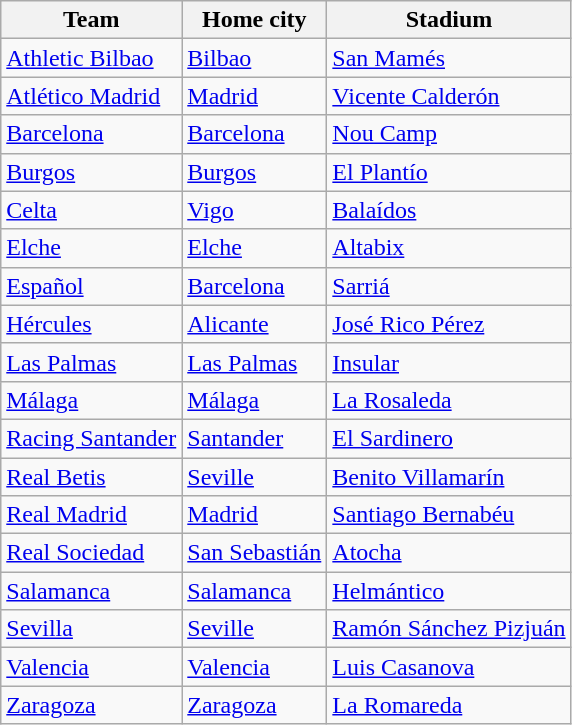<table class="wikitable sortable" style="text-align: left;">
<tr>
<th>Team</th>
<th>Home city</th>
<th>Stadium</th>
</tr>
<tr>
<td><a href='#'>Athletic Bilbao</a></td>
<td><a href='#'>Bilbao</a></td>
<td><a href='#'>San Mamés</a></td>
</tr>
<tr>
<td><a href='#'>Atlético Madrid</a></td>
<td><a href='#'>Madrid</a></td>
<td><a href='#'>Vicente Calderón</a></td>
</tr>
<tr>
<td><a href='#'>Barcelona</a></td>
<td><a href='#'>Barcelona</a></td>
<td><a href='#'>Nou Camp</a></td>
</tr>
<tr>
<td><a href='#'>Burgos</a></td>
<td><a href='#'>Burgos</a></td>
<td><a href='#'>El Plantío</a></td>
</tr>
<tr>
<td><a href='#'>Celta</a></td>
<td><a href='#'>Vigo</a></td>
<td><a href='#'>Balaídos</a></td>
</tr>
<tr>
<td><a href='#'>Elche</a></td>
<td><a href='#'>Elche</a></td>
<td><a href='#'>Altabix</a></td>
</tr>
<tr>
<td><a href='#'>Español</a></td>
<td><a href='#'>Barcelona</a></td>
<td><a href='#'>Sarriá</a></td>
</tr>
<tr>
<td><a href='#'>Hércules</a></td>
<td><a href='#'>Alicante</a></td>
<td><a href='#'>José Rico Pérez</a></td>
</tr>
<tr>
<td><a href='#'>Las Palmas</a></td>
<td><a href='#'>Las Palmas</a></td>
<td><a href='#'>Insular</a></td>
</tr>
<tr>
<td><a href='#'>Málaga</a></td>
<td><a href='#'>Málaga</a></td>
<td><a href='#'>La Rosaleda</a></td>
</tr>
<tr>
<td><a href='#'>Racing Santander</a></td>
<td><a href='#'>Santander</a></td>
<td><a href='#'>El Sardinero</a></td>
</tr>
<tr>
<td><a href='#'>Real Betis</a></td>
<td><a href='#'>Seville</a></td>
<td><a href='#'>Benito Villamarín</a></td>
</tr>
<tr>
<td><a href='#'>Real Madrid</a></td>
<td><a href='#'>Madrid</a></td>
<td><a href='#'>Santiago Bernabéu</a></td>
</tr>
<tr>
<td><a href='#'>Real Sociedad</a></td>
<td><a href='#'>San Sebastián</a></td>
<td><a href='#'>Atocha</a></td>
</tr>
<tr>
<td><a href='#'>Salamanca</a></td>
<td><a href='#'>Salamanca</a></td>
<td><a href='#'>Helmántico</a></td>
</tr>
<tr>
<td><a href='#'>Sevilla</a></td>
<td><a href='#'>Seville</a></td>
<td><a href='#'>Ramón Sánchez Pizjuán</a></td>
</tr>
<tr>
<td><a href='#'>Valencia</a></td>
<td><a href='#'>Valencia</a></td>
<td><a href='#'>Luis Casanova</a></td>
</tr>
<tr>
<td><a href='#'>Zaragoza</a></td>
<td><a href='#'>Zaragoza</a></td>
<td><a href='#'>La Romareda</a></td>
</tr>
</table>
